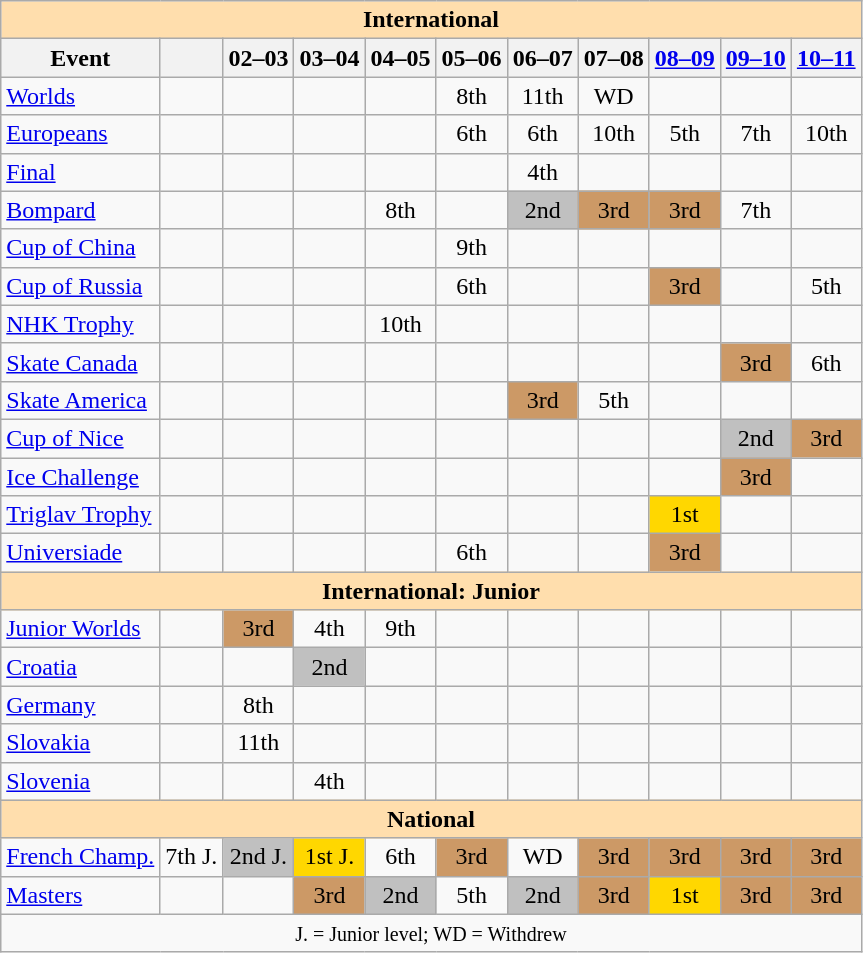<table class="wikitable" style="text-align:center">
<tr>
<th style="background-color: #ffdead; " colspan=11 align=center>International</th>
</tr>
<tr>
<th>Event</th>
<th></th>
<th>02–03</th>
<th>03–04</th>
<th>04–05</th>
<th>05–06</th>
<th>06–07</th>
<th>07–08</th>
<th><a href='#'>08–09</a></th>
<th><a href='#'>09–10</a></th>
<th><a href='#'>10–11</a></th>
</tr>
<tr>
<td align=left><a href='#'>Worlds</a></td>
<td></td>
<td></td>
<td></td>
<td></td>
<td>8th</td>
<td>11th</td>
<td>WD</td>
<td></td>
<td></td>
<td></td>
</tr>
<tr>
<td align=left><a href='#'>Europeans</a></td>
<td></td>
<td></td>
<td></td>
<td></td>
<td>6th</td>
<td>6th</td>
<td>10th</td>
<td>5th</td>
<td>7th</td>
<td>10th</td>
</tr>
<tr>
<td align=left> <a href='#'>Final</a></td>
<td></td>
<td></td>
<td></td>
<td></td>
<td></td>
<td>4th</td>
<td></td>
<td></td>
<td></td>
<td></td>
</tr>
<tr>
<td align=left> <a href='#'>Bompard</a></td>
<td></td>
<td></td>
<td></td>
<td>8th</td>
<td></td>
<td bgcolor=silver>2nd</td>
<td bgcolor=cc9966>3rd</td>
<td bgcolor=cc9966>3rd</td>
<td>7th</td>
<td></td>
</tr>
<tr>
<td align=left> <a href='#'>Cup of China</a></td>
<td></td>
<td></td>
<td></td>
<td></td>
<td>9th</td>
<td></td>
<td></td>
<td></td>
<td></td>
<td></td>
</tr>
<tr>
<td align=left> <a href='#'>Cup of Russia</a></td>
<td></td>
<td></td>
<td></td>
<td></td>
<td>6th</td>
<td></td>
<td></td>
<td bgcolor=cc9966>3rd</td>
<td></td>
<td>5th</td>
</tr>
<tr>
<td align=left> <a href='#'>NHK Trophy</a></td>
<td></td>
<td></td>
<td></td>
<td>10th</td>
<td></td>
<td></td>
<td></td>
<td></td>
<td></td>
<td></td>
</tr>
<tr>
<td align=left> <a href='#'>Skate Canada</a></td>
<td></td>
<td></td>
<td></td>
<td></td>
<td></td>
<td></td>
<td></td>
<td></td>
<td bgcolor=cc9966>3rd</td>
<td>6th</td>
</tr>
<tr>
<td align=left> <a href='#'>Skate America</a></td>
<td></td>
<td></td>
<td></td>
<td></td>
<td></td>
<td bgcolor=cc9966>3rd</td>
<td>5th</td>
<td></td>
<td></td>
<td></td>
</tr>
<tr>
<td align=left><a href='#'>Cup of Nice</a></td>
<td></td>
<td></td>
<td></td>
<td></td>
<td></td>
<td></td>
<td></td>
<td></td>
<td bgcolor=silver>2nd</td>
<td bgcolor=cc9966>3rd</td>
</tr>
<tr>
<td align=left><a href='#'>Ice Challenge</a></td>
<td></td>
<td></td>
<td></td>
<td></td>
<td></td>
<td></td>
<td></td>
<td></td>
<td bgcolor=cc9966>3rd</td>
<td></td>
</tr>
<tr>
<td align=left><a href='#'>Triglav Trophy</a></td>
<td></td>
<td></td>
<td></td>
<td></td>
<td></td>
<td></td>
<td></td>
<td bgcolor=gold>1st</td>
<td></td>
<td></td>
</tr>
<tr>
<td align=left><a href='#'>Universiade</a></td>
<td></td>
<td></td>
<td></td>
<td></td>
<td>6th</td>
<td></td>
<td></td>
<td bgcolor=cc9966>3rd</td>
<td></td>
<td></td>
</tr>
<tr>
<th style="background-color: #ffdead; " colspan=11 align=center>International: Junior</th>
</tr>
<tr>
<td align=left><a href='#'>Junior Worlds</a></td>
<td></td>
<td bgcolor=cc9966>3rd</td>
<td>4th</td>
<td>9th</td>
<td></td>
<td></td>
<td></td>
<td></td>
<td></td>
<td></td>
</tr>
<tr>
<td align=left> <a href='#'>Croatia</a></td>
<td></td>
<td></td>
<td bgcolor=silver>2nd</td>
<td></td>
<td></td>
<td></td>
<td></td>
<td></td>
<td></td>
<td></td>
</tr>
<tr>
<td align=left> <a href='#'>Germany</a></td>
<td></td>
<td>8th</td>
<td></td>
<td></td>
<td></td>
<td></td>
<td></td>
<td></td>
<td></td>
<td></td>
</tr>
<tr>
<td align=left> <a href='#'>Slovakia</a></td>
<td></td>
<td>11th</td>
<td></td>
<td></td>
<td></td>
<td></td>
<td></td>
<td></td>
<td></td>
<td></td>
</tr>
<tr>
<td align=left> <a href='#'>Slovenia</a></td>
<td></td>
<td></td>
<td>4th</td>
<td></td>
<td></td>
<td></td>
<td></td>
<td></td>
<td></td>
<td></td>
</tr>
<tr>
<th style="background-color: #ffdead; " colspan=11 align=center>National</th>
</tr>
<tr>
<td align=left><a href='#'>French Champ.</a></td>
<td>7th J.</td>
<td bgcolor=silver>2nd J.</td>
<td bgcolor=gold>1st J.</td>
<td>6th</td>
<td bgcolor=cc9966>3rd</td>
<td>WD</td>
<td bgcolor=cc9966>3rd</td>
<td bgcolor=cc9966>3rd</td>
<td bgcolor=cc9966>3rd</td>
<td bgcolor=cc9966>3rd</td>
</tr>
<tr>
<td align=left><a href='#'>Masters</a></td>
<td></td>
<td></td>
<td bgcolor=cc9966>3rd</td>
<td bgcolor=silver>2nd</td>
<td>5th</td>
<td bgcolor=silver>2nd</td>
<td bgcolor=cc9966>3rd</td>
<td bgcolor=gold>1st</td>
<td bgcolor=cc9966>3rd</td>
<td bgcolor=cc9966>3rd</td>
</tr>
<tr>
<td colspan=11 align=center><small> J. = Junior level; WD = Withdrew </small></td>
</tr>
</table>
